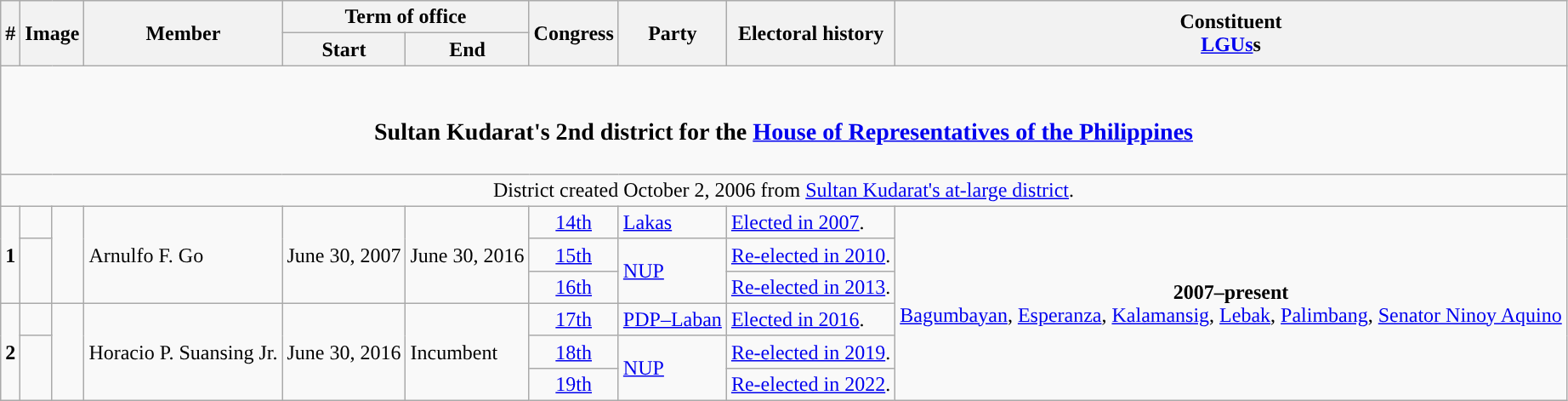<table class=wikitable>
<tr>
<th rowspan="2">#</th>
<th rowspan="2" colspan=2>Image</th>
<th rowspan="2">Member</th>
<th colspan=2>Term of office</th>
<th rowspan="2">Congress</th>
<th rowspan="2">Party</th>
<th rowspan="2">Electoral history</th>
<th rowspan="2">Constituent<br><a href='#'>LGUs</a>s</th>
</tr>
<tr>
<th>Start</th>
<th>End</th>
</tr>
<tr>
<td colspan="10" style="text-align:center;"><br><h3>Sultan Kudarat's 2nd district for the <a href='#'>House of Representatives of the Philippines</a></h3></td>
</tr>
<tr>
<td colspan="10" style="text-align:center;">District created October 2, 2006 from <a href='#'>Sultan Kudarat's at-large district</a>.</td>
</tr>
<tr>
<td rowspan="3" style="text-align:center;"><strong>1</strong></td>
<td style="color:inherit;background:"></td>
<td rowspan="3"></td>
<td rowspan="3">Arnulfo F. Go</td>
<td rowspan="3">June 30, 2007</td>
<td rowspan="3">June 30, 2016</td>
<td style="text-align:center;"><a href='#'>14th</a></td>
<td><a href='#'>Lakas</a></td>
<td><a href='#'>Elected in 2007</a>.</td>
<td rowspan=99 style="text-align:center;"><strong>2007–present</strong><br><a href='#'>Bagumbayan</a>, <a href='#'>Esperanza</a>, <a href='#'>Kalamansig</a>, <a href='#'>Lebak</a>, <a href='#'>Palimbang</a>, <a href='#'>Senator Ninoy Aquino</a></td>
</tr>
<tr>
<td rowspan="2" style="color:inherit;background:"></td>
<td style="text-align:center;"><a href='#'>15th</a></td>
<td rowspan="2"><a href='#'>NUP</a></td>
<td><a href='#'>Re-elected in 2010</a>.</td>
</tr>
<tr>
<td style="text-align:center;"><a href='#'>16th</a></td>
<td><a href='#'>Re-elected in 2013</a>.</td>
</tr>
<tr>
<td rowspan="3" style="text-align:center;"><strong>2</strong></td>
<td style="color:inherit;background:"></td>
<td rowspan="3"></td>
<td rowspan="3">Horacio P. Suansing Jr.</td>
<td rowspan="3">June 30, 2016</td>
<td rowspan="3">Incumbent</td>
<td style="text-align:center;"><a href='#'>17th</a></td>
<td><a href='#'>PDP–Laban</a></td>
<td><a href='#'>Elected in 2016</a>.</td>
</tr>
<tr>
<td rowspan="2" style="color:inherit;background:"></td>
<td style="text-align:center;"><a href='#'>18th</a></td>
<td rowspan="2"><a href='#'>NUP</a></td>
<td><a href='#'>Re-elected in 2019</a>.</td>
</tr>
<tr>
<td style="text-align:center;"><a href='#'>19th</a></td>
<td><a href='#'>Re-elected in 2022</a>.</td>
</tr>
</table>
